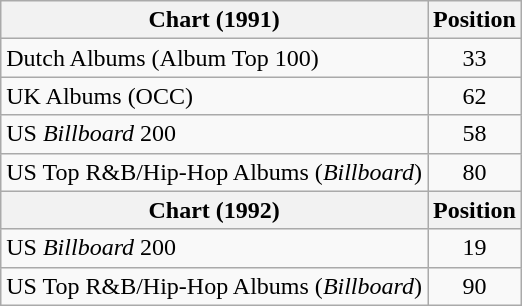<table class="wikitable">
<tr>
<th align="left">Chart (1991)</th>
<th align="left">Position</th>
</tr>
<tr>
<td align="left">Dutch Albums (Album Top 100)</td>
<td style="text-align:center;">33</td>
</tr>
<tr>
<td align="left">UK Albums (OCC)</td>
<td style="text-align:center;">62</td>
</tr>
<tr>
<td align="left">US <em>Billboard</em> 200</td>
<td style="text-align:center;">58</td>
</tr>
<tr>
<td align="left">US Top R&B/Hip-Hop Albums (<em>Billboard</em>)</td>
<td style="text-align:center;">80</td>
</tr>
<tr>
<th align="left">Chart (1992)</th>
<th align="left">Position</th>
</tr>
<tr>
<td align="left">US <em>Billboard</em> 200</td>
<td style="text-align:center;">19</td>
</tr>
<tr>
<td align="left">US Top R&B/Hip-Hop Albums (<em>Billboard</em>)</td>
<td style="text-align:center;">90</td>
</tr>
</table>
